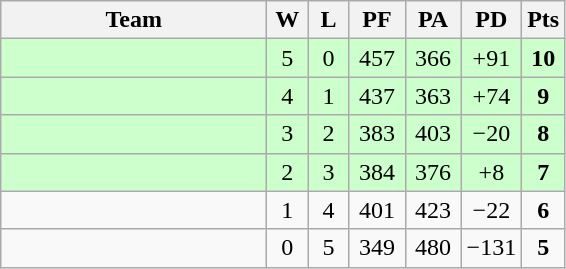<table class="wikitable" style="text-align:center;">
<tr>
<th width=170>Team</th>
<th width=20>W</th>
<th width=20>L</th>
<th width=30>PF</th>
<th width=30>PA</th>
<th width=30>PD</th>
<th width=20>Pts</th>
</tr>
<tr bgcolor="#ccffcc">
<td align=left></td>
<td>5</td>
<td>0</td>
<td>457</td>
<td>366</td>
<td>+91</td>
<td><strong>10</strong></td>
</tr>
<tr bgcolor="#ccffcc">
<td align=left></td>
<td>4</td>
<td>1</td>
<td>437</td>
<td>363</td>
<td>+74</td>
<td><strong>9</strong></td>
</tr>
<tr bgcolor="#ccffcc">
<td align=left></td>
<td>3</td>
<td>2</td>
<td>383</td>
<td>403</td>
<td>−20</td>
<td><strong>8</strong></td>
</tr>
<tr bgcolor="#ccffcc">
<td align=left></td>
<td>2</td>
<td>3</td>
<td>384</td>
<td>376</td>
<td>+8</td>
<td><strong>7</strong></td>
</tr>
<tr>
<td align=left></td>
<td>1</td>
<td>4</td>
<td>401</td>
<td>423</td>
<td>−22</td>
<td><strong>6</strong></td>
</tr>
<tr>
<td align=left></td>
<td>0</td>
<td>5</td>
<td>349</td>
<td>480</td>
<td>−131</td>
<td><strong>5</strong></td>
</tr>
</table>
